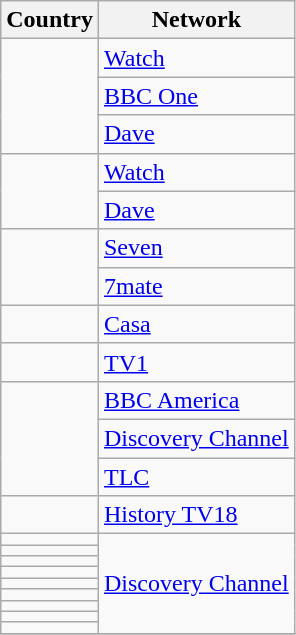<table class="wikitable">
<tr>
<th>Country</th>
<th>Network</th>
</tr>
<tr>
<td rowspan=3></td>
<td><a href='#'>Watch</a></td>
</tr>
<tr>
<td><a href='#'>BBC One</a></td>
</tr>
<tr>
<td><a href='#'>Dave</a></td>
</tr>
<tr>
<td rowspan=2></td>
<td><a href='#'>Watch</a></td>
</tr>
<tr>
<td><a href='#'>Dave</a></td>
</tr>
<tr>
<td rowspan=2></td>
<td><a href='#'>Seven</a></td>
</tr>
<tr>
<td><a href='#'>7mate</a></td>
</tr>
<tr>
<td></td>
<td><a href='#'>Casa</a></td>
</tr>
<tr>
<td></td>
<td><a href='#'>TV1</a></td>
</tr>
<tr>
<td rowspan=3></td>
<td><a href='#'>BBC America</a></td>
</tr>
<tr>
<td><a href='#'>Discovery Channel</a></td>
</tr>
<tr>
<td><a href='#'>TLC</a></td>
</tr>
<tr>
<td></td>
<td><a href='#'>History TV18</a></td>
</tr>
<tr>
<td></td>
<td rowspan="9"><a href='#'>Discovery Channel</a></td>
</tr>
<tr>
<td></td>
</tr>
<tr>
<td></td>
</tr>
<tr>
<td></td>
</tr>
<tr>
<td></td>
</tr>
<tr>
<td></td>
</tr>
<tr>
<td></td>
</tr>
<tr>
<td></td>
</tr>
<tr>
<td></td>
</tr>
<tr>
</tr>
</table>
